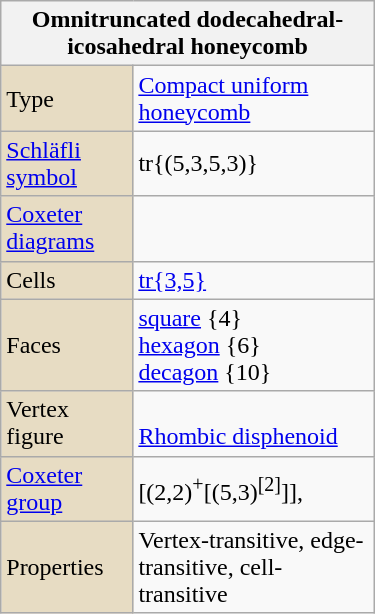<table class="wikitable" align="right" style="margin-left:10px" width="250">
<tr>
<th bgcolor=#e7dcc3 colspan=2>Omnitruncated dodecahedral-icosahedral honeycomb</th>
</tr>
<tr>
<td bgcolor=#e7dcc3>Type</td>
<td><a href='#'>Compact uniform honeycomb</a></td>
</tr>
<tr>
<td bgcolor=#e7dcc3><a href='#'>Schläfli symbol</a></td>
<td>tr{(5,3,5,3)}</td>
</tr>
<tr>
<td bgcolor=#e7dcc3><a href='#'>Coxeter diagrams</a></td>
<td></td>
</tr>
<tr>
<td bgcolor=#e7dcc3>Cells</td>
<td><a href='#'>tr{3,5}</a> </td>
</tr>
<tr>
<td bgcolor=#e7dcc3>Faces</td>
<td><a href='#'>square</a> {4}<br><a href='#'>hexagon</a> {6}<br><a href='#'>decagon</a> {10}</td>
</tr>
<tr>
<td bgcolor=#e7dcc3>Vertex figure</td>
<td><br><a href='#'>Rhombic disphenoid</a></td>
</tr>
<tr>
<td bgcolor=#e7dcc3><a href='#'>Coxeter group</a></td>
<td>[(2,2)<sup>+</sup>[(5,3)<sup>[2]</sup>]], </td>
</tr>
<tr>
<td bgcolor=#e7dcc3>Properties</td>
<td>Vertex-transitive, edge-transitive, cell-transitive</td>
</tr>
</table>
